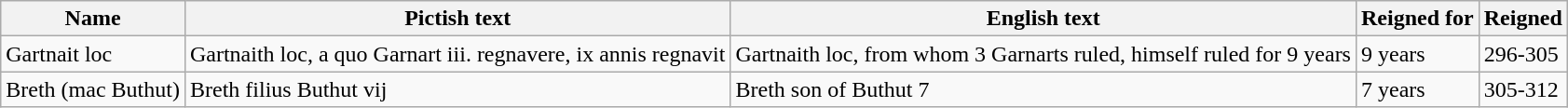<table class="wikitable">
<tr>
<th>Name</th>
<th>Pictish text</th>
<th>English text</th>
<th>Reigned for</th>
<th>Reigned</th>
</tr>
<tr>
<td>Gartnait loc</td>
<td>Gartnaith loc, a quo Garnart iii. regnavere, ix annis regnavit</td>
<td>Gartnaith loc, from whom 3 Garnarts ruled, himself ruled for 9 years</td>
<td>9 years</td>
<td>296-305</td>
</tr>
<tr>
<td>Breth (mac Buthut)</td>
<td>Breth filius Buthut vij</td>
<td>Breth son of Buthut 7</td>
<td>7 years</td>
<td>305-312</td>
</tr>
</table>
